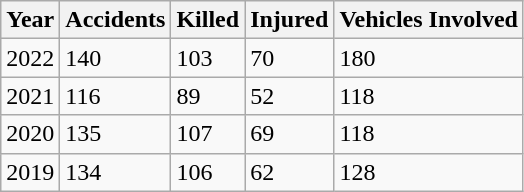<table class = "wikitable sortable">
<tr>
<th>Year</th>
<th>Accidents</th>
<th>Killed</th>
<th>Injured</th>
<th>Vehicles Involved</th>
</tr>
<tr>
<td>2022</td>
<td>140</td>
<td>103</td>
<td>70</td>
<td>180</td>
</tr>
<tr>
<td>2021</td>
<td>116</td>
<td>89</td>
<td>52</td>
<td>118</td>
</tr>
<tr>
<td>2020</td>
<td>135</td>
<td>107</td>
<td>69</td>
<td>118</td>
</tr>
<tr>
<td>2019</td>
<td>134</td>
<td>106</td>
<td>62</td>
<td>128</td>
</tr>
</table>
